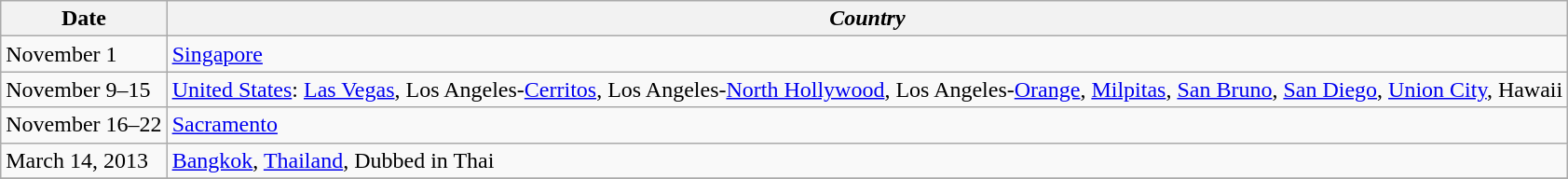<table class="wikitable">
<tr>
<th>Date</th>
<th><em>Country</em></th>
</tr>
<tr>
<td>November 1</td>
<td><a href='#'>Singapore</a></td>
</tr>
<tr>
<td>November 9–15</td>
<td><a href='#'>United States</a>: <a href='#'>Las Vegas</a>, Los Angeles-<a href='#'>Cerritos</a>, Los Angeles-<a href='#'>North Hollywood</a>, Los Angeles-<a href='#'>Orange</a>, <a href='#'>Milpitas</a>, <a href='#'>San Bruno</a>, <a href='#'>San Diego</a>, <a href='#'>Union City</a>, Hawaii</td>
</tr>
<tr>
<td>November 16–22</td>
<td><a href='#'>Sacramento</a></td>
</tr>
<tr>
<td>March 14, 2013</td>
<td><a href='#'>Bangkok</a>, <a href='#'>Thailand</a>, Dubbed in Thai</td>
</tr>
<tr>
</tr>
</table>
